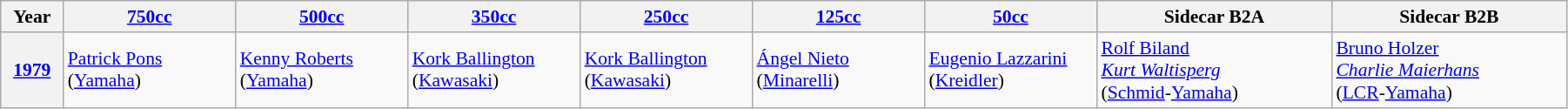<table class="wikitable" width="95%" style="font-size:90%">
<tr>
<th width=4%>Year</th>
<th width=11%><a href='#'>750cc</a></th>
<th width=11%><a href='#'>500cc</a></th>
<th width=11%><a href='#'>350cc</a></th>
<th width=11%><a href='#'>250cc</a></th>
<th width=11%><a href='#'>125cc</a></th>
<th width=11%><a href='#'>50cc</a></th>
<th width=15%>Sidecar B2A</th>
<th width=15%>Sidecar B2B</th>
</tr>
<tr>
<th><a href='#'>1979</a></th>
<td> <a href='#'>Patrick Pons</a><br>(<a href='#'>Yamaha</a>)</td>
<td> <a href='#'>Kenny Roberts</a><br>(<a href='#'>Yamaha</a>)</td>
<td> <a href='#'>Kork Ballington</a><br>(<a href='#'>Kawasaki</a>)</td>
<td> <a href='#'>Kork Ballington</a><br>(<a href='#'>Kawasaki</a>)</td>
<td> <a href='#'>Ángel Nieto</a><br>(<a href='#'>Minarelli</a>)</td>
<td> <a href='#'>Eugenio Lazzarini</a><br>(<a href='#'>Kreidler</a>)</td>
<td> <a href='#'>Rolf Biland</a><br> <em><a href='#'>Kurt Waltisperg</a></em><br>(<a href='#'>Schmid</a>-<a href='#'>Yamaha</a>)</td>
<td> <a href='#'>Bruno Holzer</a><br> <em><a href='#'>Charlie Maierhans</a></em><br>(<a href='#'>LCR</a>-<a href='#'>Yamaha</a>)</td>
</tr>
</table>
